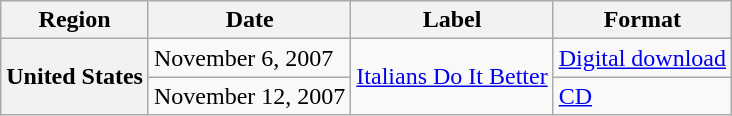<table class="wikitable plainrowheaders">
<tr>
<th scope="col">Region</th>
<th scope="col">Date</th>
<th scope="col">Label</th>
<th scope="col">Format</th>
</tr>
<tr>
<th scope="row" rowspan="2">United States</th>
<td>November 6, 2007</td>
<td rowspan="2"><a href='#'>Italians Do It Better</a></td>
<td><a href='#'>Digital download</a></td>
</tr>
<tr>
<td>November 12, 2007</td>
<td><a href='#'>CD</a></td>
</tr>
</table>
